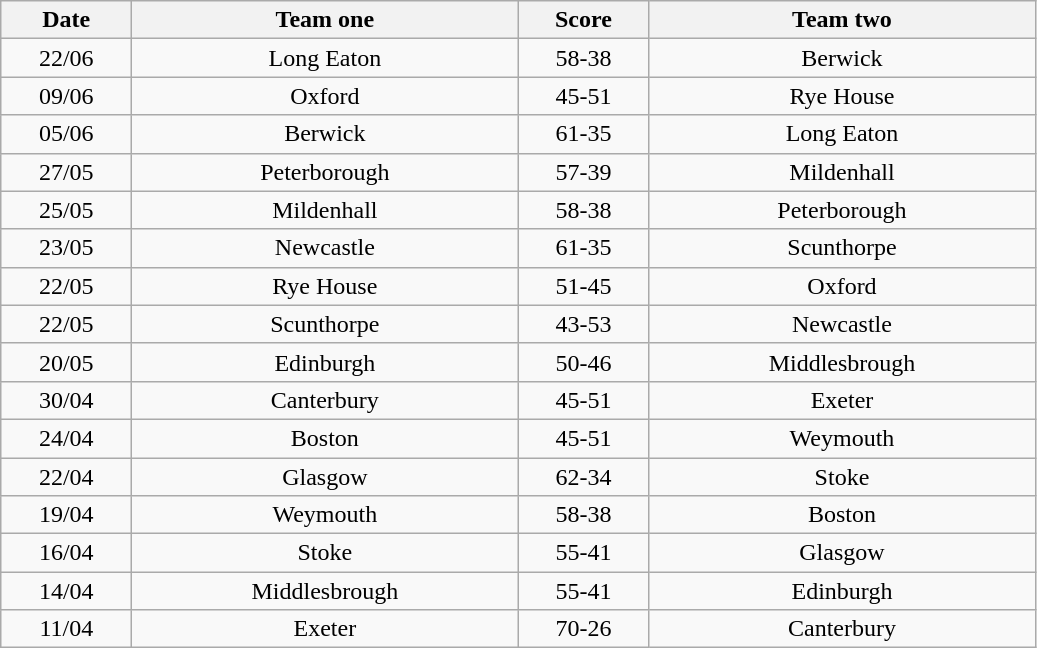<table class="wikitable" style="text-align: center">
<tr>
<th width=80>Date</th>
<th width=250>Team one</th>
<th width=80>Score</th>
<th width=250>Team two</th>
</tr>
<tr>
<td>22/06</td>
<td>Long Eaton</td>
<td>58-38</td>
<td>Berwick</td>
</tr>
<tr>
<td>09/06</td>
<td>Oxford</td>
<td>45-51</td>
<td>Rye House</td>
</tr>
<tr>
<td>05/06</td>
<td>Berwick</td>
<td>61-35</td>
<td>Long Eaton</td>
</tr>
<tr>
<td>27/05</td>
<td>Peterborough</td>
<td>57-39</td>
<td>Mildenhall</td>
</tr>
<tr>
<td>25/05</td>
<td>Mildenhall</td>
<td>58-38</td>
<td>Peterborough</td>
</tr>
<tr>
<td>23/05</td>
<td>Newcastle</td>
<td>61-35</td>
<td>Scunthorpe</td>
</tr>
<tr>
<td>22/05</td>
<td>Rye House</td>
<td>51-45</td>
<td>Oxford</td>
</tr>
<tr>
<td>22/05</td>
<td>Scunthorpe</td>
<td>43-53</td>
<td>Newcastle</td>
</tr>
<tr>
<td>20/05</td>
<td>Edinburgh</td>
<td>50-46</td>
<td>Middlesbrough</td>
</tr>
<tr>
<td>30/04</td>
<td>Canterbury</td>
<td>45-51</td>
<td>Exeter</td>
</tr>
<tr>
<td>24/04</td>
<td>Boston</td>
<td>45-51</td>
<td>Weymouth</td>
</tr>
<tr>
<td>22/04</td>
<td>Glasgow</td>
<td>62-34</td>
<td>Stoke</td>
</tr>
<tr>
<td>19/04</td>
<td>Weymouth</td>
<td>58-38</td>
<td>Boston</td>
</tr>
<tr>
<td>16/04</td>
<td>Stoke</td>
<td>55-41</td>
<td>Glasgow</td>
</tr>
<tr>
<td>14/04</td>
<td>Middlesbrough</td>
<td>55-41</td>
<td>Edinburgh</td>
</tr>
<tr>
<td>11/04</td>
<td>Exeter</td>
<td>70-26</td>
<td>Canterbury</td>
</tr>
</table>
